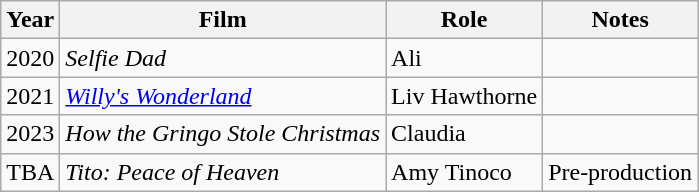<table class="wikitable sortable">
<tr>
<th>Year</th>
<th>Film</th>
<th>Role</th>
<th>Notes</th>
</tr>
<tr>
<td>2020</td>
<td><em>Selfie Dad</em></td>
<td>Ali</td>
<td></td>
</tr>
<tr>
<td>2021</td>
<td><em><a href='#'>Willy's Wonderland</a></em></td>
<td>Liv Hawthorne</td>
<td></td>
</tr>
<tr>
<td>2023</td>
<td><em>How the Gringo Stole Christmas</em></td>
<td>Claudia</td>
<td></td>
</tr>
<tr>
<td>TBA</td>
<td><em>Tito: Peace of Heaven</em></td>
<td>Amy Tinoco</td>
<td>Pre-production</td>
</tr>
</table>
